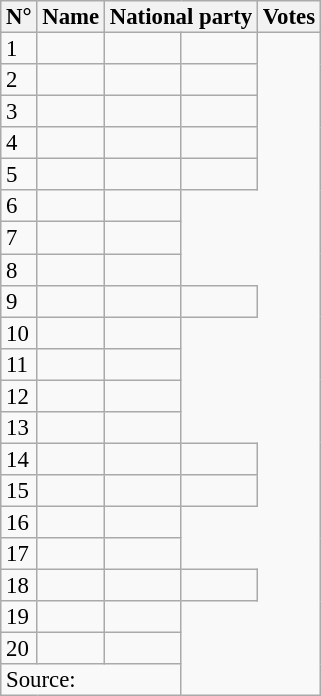<table class="wikitable sortable" style="font-size:95%;line-height:14px;">
<tr>
<th>N°</th>
<th>Name</th>
<th colspan="2">National party</th>
<th>Votes</th>
</tr>
<tr>
<td>1</td>
<td></td>
<td></td>
<td></td>
</tr>
<tr>
<td>2</td>
<td><em></em></td>
<td></td>
<td></td>
</tr>
<tr>
<td>3</td>
<td></td>
<td></td>
<td></td>
</tr>
<tr>
<td>4</td>
<td></td>
<td></td>
<td></td>
</tr>
<tr>
<td>5</td>
<td></td>
<td></td>
<td></td>
</tr>
<tr>
<td>6</td>
<td></td>
<td></td>
</tr>
<tr>
<td>7</td>
<td></td>
<td></td>
</tr>
<tr>
<td>8</td>
<td></td>
<td></td>
</tr>
<tr>
<td>9</td>
<td><em></em></td>
<td></td>
<td></td>
</tr>
<tr>
<td>10</td>
<td></td>
<td></td>
</tr>
<tr>
<td>11</td>
<td></td>
<td></td>
</tr>
<tr>
<td>12</td>
<td></td>
<td></td>
</tr>
<tr>
<td>13</td>
<td></td>
<td></td>
</tr>
<tr>
<td>14</td>
<td></td>
<td></td>
<td></td>
</tr>
<tr>
<td>15</td>
<td></td>
<td></td>
<td></td>
</tr>
<tr>
<td>16</td>
<td></td>
<td></td>
</tr>
<tr>
<td>17</td>
<td></td>
<td></td>
</tr>
<tr>
<td>18</td>
<td><em></em></td>
<td></td>
<td></td>
</tr>
<tr>
<td>19</td>
<td></td>
<td></td>
</tr>
<tr>
<td>20</td>
<td></td>
<td></td>
</tr>
<tr>
<td colspan="3">Source: </td>
</tr>
</table>
